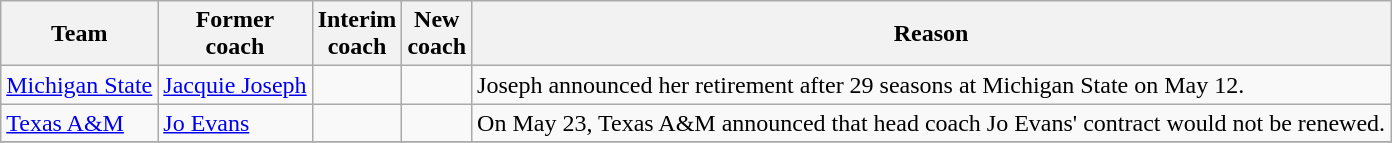<table class="wikitable">
<tr>
<th>Team</th>
<th>Former<br>coach</th>
<th>Interim<br>coach</th>
<th>New<br>coach</th>
<th>Reason</th>
</tr>
<tr>
<td><a href='#'>Michigan State</a></td>
<td><a href='#'>Jacquie Joseph</a></td>
<td></td>
<td></td>
<td>Joseph announced her retirement after 29 seasons at Michigan State on May 12.</td>
</tr>
<tr>
<td><a href='#'>Texas A&M</a></td>
<td><a href='#'>Jo Evans</a></td>
<td></td>
<td></td>
<td>On May 23, Texas A&M announced that head coach Jo Evans' contract would not be renewed.</td>
</tr>
<tr>
</tr>
</table>
